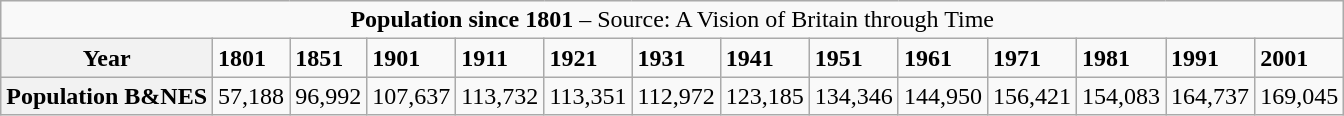<table class="wikitable" style="clear:both;">
<tr>
<td colspan="14" style="text-align:center;"><strong>Population since 1801</strong> – Source: A Vision of Britain through Time</td>
</tr>
<tr>
<th>Year</th>
<td><strong>1801</strong></td>
<td><strong>1851</strong></td>
<td><strong>1901</strong></td>
<td><strong>1911</strong></td>
<td><strong>1921</strong></td>
<td><strong>1931</strong></td>
<td><strong>1941</strong></td>
<td><strong>1951</strong></td>
<td><strong>1961</strong></td>
<td><strong>1971</strong></td>
<td><strong>1981</strong></td>
<td><strong>1991</strong></td>
<td><strong>2001</strong></td>
</tr>
<tr>
<th>Population B&NES</th>
<td>57,188</td>
<td>96,992</td>
<td>107,637</td>
<td>113,732</td>
<td>113,351</td>
<td>112,972</td>
<td>123,185</td>
<td>134,346</td>
<td>144,950</td>
<td>156,421</td>
<td>154,083</td>
<td>164,737</td>
<td>169,045</td>
</tr>
</table>
